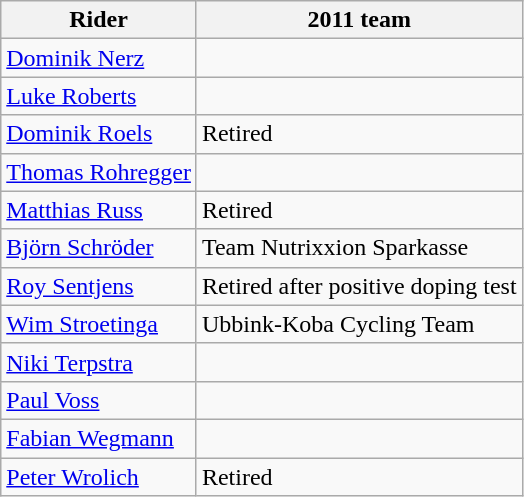<table class="wikitable">
<tr>
<th>Rider</th>
<th>2011 team</th>
</tr>
<tr>
<td><a href='#'>Dominik Nerz</a></td>
<td></td>
</tr>
<tr>
<td><a href='#'>Luke Roberts</a></td>
<td></td>
</tr>
<tr>
<td><a href='#'>Dominik Roels</a></td>
<td>Retired</td>
</tr>
<tr>
<td><a href='#'>Thomas Rohregger</a></td>
<td></td>
</tr>
<tr>
<td><a href='#'>Matthias Russ</a></td>
<td>Retired</td>
</tr>
<tr>
<td><a href='#'>Björn Schröder</a></td>
<td>Team Nutrixxion Sparkasse</td>
</tr>
<tr>
<td><a href='#'>Roy Sentjens</a></td>
<td>Retired after positive doping test</td>
</tr>
<tr>
<td><a href='#'>Wim Stroetinga</a></td>
<td>Ubbink-Koba Cycling Team</td>
</tr>
<tr>
<td><a href='#'>Niki Terpstra</a></td>
<td></td>
</tr>
<tr>
<td><a href='#'>Paul Voss</a></td>
<td></td>
</tr>
<tr>
<td><a href='#'>Fabian Wegmann</a></td>
<td></td>
</tr>
<tr>
<td><a href='#'>Peter Wrolich</a></td>
<td>Retired</td>
</tr>
</table>
